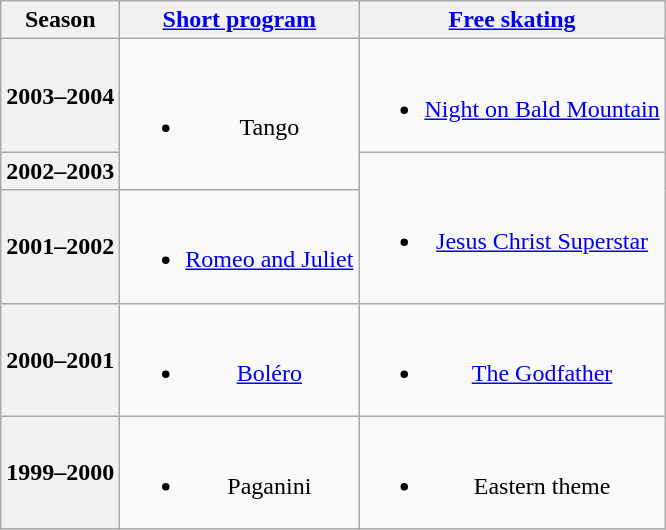<table class=wikitable style=text-align:center>
<tr>
<th>Season</th>
<th><a href='#'>Short program</a></th>
<th><a href='#'>Free skating</a></th>
</tr>
<tr>
<th>2003–2004<br></th>
<td rowspan=2><br><ul><li>Tango</li></ul></td>
<td><br><ul><li><a href='#'>Night on Bald Mountain</a> <br></li></ul></td>
</tr>
<tr>
<th>2002–2003<br></th>
<td rowspan=2><br><ul><li><a href='#'>Jesus Christ Superstar</a> <br></li></ul></td>
</tr>
<tr>
<th>2001–2002<br></th>
<td><br><ul><li><a href='#'>Romeo and Juliet</a> <br></li></ul></td>
</tr>
<tr>
<th>2000–2001<br></th>
<td><br><ul><li><a href='#'>Boléro</a> <br></li></ul></td>
<td><br><ul><li><a href='#'>The Godfather</a> <br></li></ul></td>
</tr>
<tr>
<th>1999–2000<br></th>
<td><br><ul><li>Paganini</li></ul></td>
<td><br><ul><li>Eastern theme</li></ul></td>
</tr>
</table>
